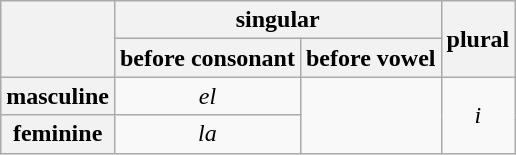<table class="wikitable" style="text-align:center">
<tr>
<th rowspan="2"> </th>
<th colspan="2" align="center">singular</th>
<th rowspan="2" valign="center">plural</th>
</tr>
<tr>
<th>before consonant</th>
<th>before vowel</th>
</tr>
<tr>
<th>masculine</th>
<td><em>el</em></td>
<td rowspan="2" valign="center"><em></em></td>
<td rowspan="2" valign="center"><em>i</em></td>
</tr>
<tr>
<th>feminine</th>
<td><em>la</em></td>
</tr>
</table>
